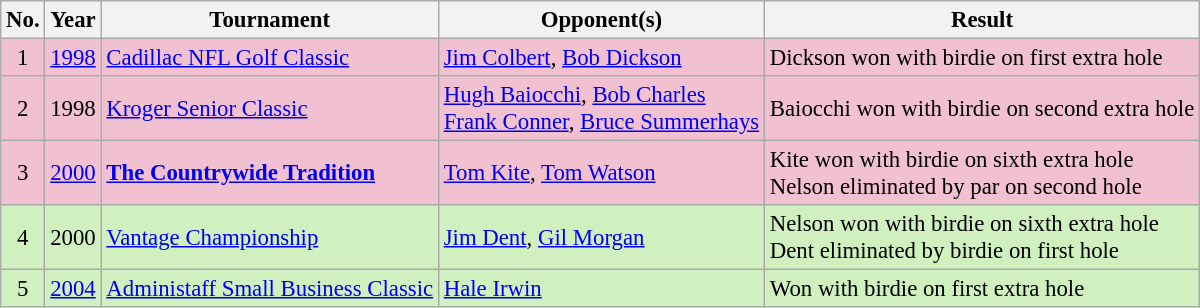<table class="wikitable" style="font-size:95%;">
<tr>
<th>No.</th>
<th>Year</th>
<th>Tournament</th>
<th>Opponent(s)</th>
<th>Result</th>
</tr>
<tr style="background:#F2C1D1;">
<td align=center>1</td>
<td><a href='#'>1998</a></td>
<td><a href='#'>Cadillac NFL Golf Classic</a></td>
<td> <a href='#'>Jim Colbert</a>,  <a href='#'>Bob Dickson</a></td>
<td>Dickson won with birdie on first extra hole</td>
</tr>
<tr style="background:#F2C1D1;">
<td align=center>2</td>
<td>1998</td>
<td><a href='#'>Kroger Senior Classic</a></td>
<td> <a href='#'>Hugh Baiocchi</a>,  <a href='#'>Bob Charles</a><br> <a href='#'>Frank Conner</a>,  <a href='#'>Bruce Summerhays</a></td>
<td>Baiocchi won with birdie on second extra hole</td>
</tr>
<tr style="background:#F2C1D1;">
<td align=center>3</td>
<td><a href='#'>2000</a></td>
<td><strong><a href='#'>The Countrywide Tradition</a></strong></td>
<td> <a href='#'>Tom Kite</a>,  <a href='#'>Tom Watson</a></td>
<td>Kite won with birdie on sixth extra hole<br>Nelson eliminated by par on second hole</td>
</tr>
<tr style="background:#D0F0C0;">
<td align=center>4</td>
<td>2000</td>
<td><a href='#'>Vantage Championship</a></td>
<td> <a href='#'>Jim Dent</a>,  <a href='#'>Gil Morgan</a></td>
<td>Nelson won with birdie on sixth extra  hole<br>Dent eliminated by birdie on first hole</td>
</tr>
<tr style="background:#D0F0C0;">
<td align=center>5</td>
<td><a href='#'>2004</a></td>
<td><a href='#'>Administaff Small Business Classic</a></td>
<td> <a href='#'>Hale Irwin</a></td>
<td>Won with birdie on first extra hole</td>
</tr>
</table>
